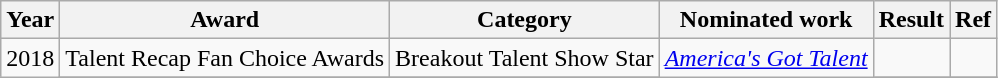<table class="wikitable sortable" style="text-align: center;">
<tr>
<th>Year</th>
<th>Award</th>
<th>Category</th>
<th>Nominated work</th>
<th>Result</th>
<th>Ref</th>
</tr>
<tr>
<td rowspan="2">2018</td>
<td>Talent Recap Fan Choice Awards</td>
<td>Breakout Talent Show Star</td>
<td rowspan="2"><em><a href='#'>America's Got Talent</a></em></td>
<td></td>
<td></td>
</tr>
<tr>
</tr>
</table>
